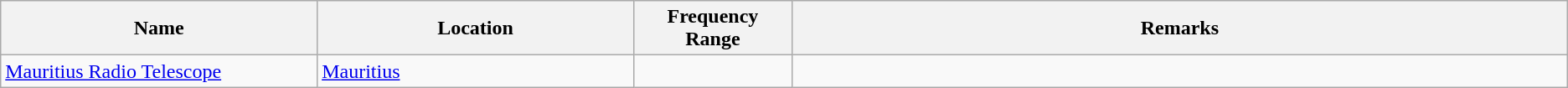<table class="wikitable">
<tr>
<th style="width:20%;">Name</th>
<th style="width:20%;">Location</th>
<th style="width:10%;">Frequency Range</th>
<th style="width:49%;">Remarks</th>
</tr>
<tr>
<td><a href='#'>Mauritius Radio Telescope</a></td>
<td><a href='#'>Mauritius</a></td>
<td></td>
</tr>
</table>
